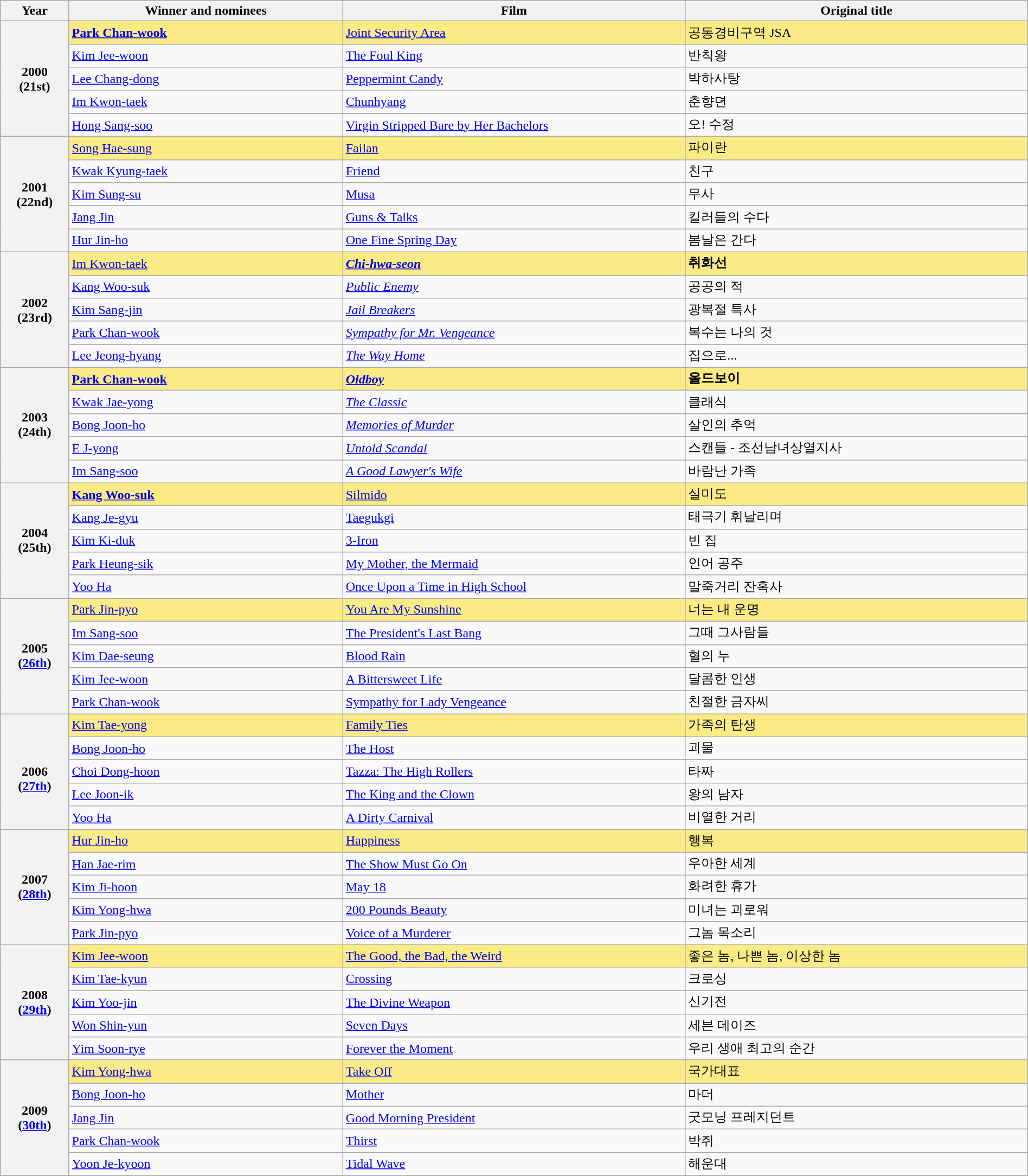<table class="wikitable" style="width:100%;" cellpadding="6">
<tr>
<th style="width:5%;">Year</th>
<th style="width:20%;">Winner and nominees</th>
<th style="width:25%;">Film</th>
<th style="width:25%;">Original title</th>
</tr>
<tr>
<th rowspan="5"><div>2000<br>(21st)
</div></th>
<td style="background:#FAEB86;"><strong><a href='#'>Park Chan-wook</a> <em><strong><em></td>
<td style="background:#FAEB86;"></em><a href='#'></strong>Joint Security Area<strong></a><em></td>
<td style="background:#FAEB86;"></strong>공동경비구역 JSA<strong></td>
</tr>
<tr>
<td><a href='#'>Kim Jee-woon</a></td>
<td></em><a href='#'>The Foul King</a><em></td>
<td>반칙왕</td>
</tr>
<tr>
<td><a href='#'>Lee Chang-dong</a></td>
<td></em><a href='#'>Peppermint Candy</a><em></td>
<td>박하사탕</td>
</tr>
<tr>
<td><a href='#'>Im Kwon-taek</a></td>
<td><a href='#'></em>Chunhyang<em></a></td>
<td>춘향뎐</td>
</tr>
<tr>
<td><a href='#'>Hong Sang-soo</a></td>
<td></em><a href='#'>Virgin Stripped Bare by Her Bachelors</a><em></td>
<td>오! 수정</td>
</tr>
<tr>
<th rowspan="5"><div>2001<br>(22nd)
</div></th>
<td style="background:#FAEB86;"></strong><a href='#'>Song Hae-sung</a><strong> </em></strong><strong><em></td>
<td style="background:#FAEB86;"></em></strong><a href='#'>Failan</a><strong><em></td>
<td style="background:#FAEB86;"></strong>파이란<strong></td>
</tr>
<tr>
<td><a href='#'>Kwak Kyung-taek</a></td>
<td><a href='#'></em>Friend<em></a></td>
<td>친구</td>
</tr>
<tr>
<td><a href='#'>Kim Sung-su</a></td>
<td><a href='#'></em>Musa<em></a></td>
<td>무사</td>
</tr>
<tr>
<td><a href='#'>Jang Jin</a></td>
<td></em><a href='#'>Guns & Talks</a><em></td>
<td>킬러들의 수다</td>
</tr>
<tr>
<td><a href='#'>Hur Jin-ho</a></td>
<td></em><a href='#'>One Fine Spring Day</a><em></td>
<td>봄날은 간다</td>
</tr>
<tr>
<th rowspan="5"><div>2002<br>(23rd)
</div></th>
<td style="background:#FAEB86;"></strong><a href='#'>Im Kwon-taek</a> </em></em></strong></td>
<td style="background:#FAEB86;"><strong><em><a href='#'>Chi-hwa-seon</a></em></strong></td>
<td style="background:#FAEB86;"><strong>취화선</strong></td>
</tr>
<tr>
<td><a href='#'>Kang Woo-suk</a></td>
<td><a href='#'><em>Public Enemy</em></a></td>
<td>공공의 적</td>
</tr>
<tr>
<td><a href='#'>Kim Sang-jin</a></td>
<td><em><a href='#'>Jail Breakers</a></em></td>
<td>광복절 특사</td>
</tr>
<tr>
<td><a href='#'>Park Chan-wook</a></td>
<td><em><a href='#'>Sympathy for Mr. Vengeance</a></em></td>
<td>복수는 나의 것</td>
</tr>
<tr>
<td><a href='#'>Lee Jeong-hyang</a></td>
<td><a href='#'><em>The Way Home</em></a></td>
<td>집으로...</td>
</tr>
<tr>
<th rowspan="5"><div>2003<br>(24th)
</div></th>
<td style="background:#FAEB86;"><strong><a href='#'>Park Chan-wook</a></strong> <em></em></td>
<td style="background:#FAEB86;"><a href='#'><strong><em>Oldboy</em></strong></a></td>
<td style="background:#FAEB86;"><strong>올드보이</strong></td>
</tr>
<tr>
<td><a href='#'>Kwak Jae-yong</a></td>
<td><em><a href='#'>The Classic</a></em></td>
<td>클래식</td>
</tr>
<tr>
<td><a href='#'>Bong Joon-ho</a></td>
<td><em><a href='#'>Memories of Murder</a></em></td>
<td>살인의 추억</td>
</tr>
<tr>
<td><a href='#'>E J-yong</a></td>
<td><em><a href='#'>Untold Scandal</a></em></td>
<td>스캔들 - 조선남녀상열지사</td>
</tr>
<tr>
<td><a href='#'>Im Sang-soo</a></td>
<td><em><a href='#'>A Good Lawyer's Wife</a></em></td>
<td>바람난 가족</td>
</tr>
<tr>
<th rowspan="5"><div>2004<br>(25th)
</div></th>
<td style="background:#FAEB86;"><strong><a href='#'>Kang Woo-suk</a> <em><strong><em></td>
<td style="background:#FAEB86;"></em></strong><a href='#'>Silmido</a><strong><em></td>
<td style="background:#FAEB86;"></strong>실미도<strong></td>
</tr>
<tr>
<td><a href='#'>Kang Je-gyu</a></td>
<td><a href='#'></em>Taegukgi<em></a></td>
<td>태극기 휘날리며</td>
</tr>
<tr>
<td><a href='#'>Kim Ki-duk</a></td>
<td></em><a href='#'>3-Iron</a><em></td>
<td>빈 집</td>
</tr>
<tr>
<td><a href='#'>Park Heung-sik</a></td>
<td></em><a href='#'>My Mother, the Mermaid</a><em></td>
<td>인어 공주</td>
</tr>
<tr>
<td><a href='#'>Yoo Ha</a></td>
<td></em><a href='#'>Once Upon a Time in High School</a><em></td>
<td>말죽거리 잔혹사</td>
</tr>
<tr>
<th rowspan="5">2005<br>(<a href='#'>26th</a>)</th>
<td style="background:#FAEB86;"></strong><a href='#'>Park Jin-pyo</a><strong> </em><em></td>
<td style="background:#FAEB86;"><a href='#'></em></strong>You Are My Sunshine<strong><em></a></td>
<td style="background:#FAEB86;"></strong>너는 내 운명<strong></td>
</tr>
<tr>
<td><a href='#'>Im Sang-soo</a></td>
<td></em><a href='#'>The President's Last Bang</a><em></td>
<td>그때 그사람들</td>
</tr>
<tr>
<td><a href='#'>Kim Dae-seung</a></td>
<td><a href='#'></em>Blood Rain<em></a></td>
<td>혈의 누</td>
</tr>
<tr>
<td><a href='#'>Kim Jee-woon</a></td>
<td></em><a href='#'>A Bittersweet Life</a><em></td>
<td>달콤한 인생</td>
</tr>
<tr>
<td><a href='#'>Park Chan-wook</a></td>
<td></em><a href='#'>Sympathy for Lady Vengeance</a><em></td>
<td>친절한 금자씨</td>
</tr>
<tr>
<th rowspan="5"><div><br>2006<br>(<a href='#'>27th</a>)<br></div></th>
<td style="background:#FAEB86;"></strong><a href='#'>Kim Tae-yong</a><strong> </em><em></td>
<td style="background:#FAEB86;"><a href='#'></em></strong>Family Ties<strong><em></a></td>
<td style="background:#FAEB86;"></strong>가족의 탄생<strong></td>
</tr>
<tr>
<td><a href='#'>Bong Joon-ho</a></td>
<td></em><a href='#'>The Host</a> <em></td>
<td>괴물</td>
</tr>
<tr>
<td><a href='#'>Choi Dong-hoon</a></td>
<td></em><a href='#'>Tazza: The High Rollers</a><em></td>
<td>타짜</td>
</tr>
<tr>
<td><a href='#'>Lee Joon-ik</a></td>
<td></em><a href='#'>The King and the Clown</a><em></td>
<td>왕의 남자</td>
</tr>
<tr>
<td><a href='#'>Yoo Ha</a></td>
<td></em><a href='#'>A Dirty Carnival</a><em></td>
<td>비열한 거리</td>
</tr>
<tr>
<th rowspan="5">2007<br>(<a href='#'>28th</a>)</th>
<td style="background:#FAEB86;"></strong><a href='#'>Hur Jin-ho</a><strong> </em><em></td>
<td style="background:#FAEB86;"><a href='#'></em></strong>Happiness<strong><em></a></td>
<td style="background:#FAEB86;"></strong>행복<strong></td>
</tr>
<tr>
<td><a href='#'>Han Jae-rim</a></td>
<td></em><a href='#'>The Show Must Go On</a><em></td>
<td>우아한 세계</td>
</tr>
<tr>
<td><a href='#'>Kim Ji-hoon</a></td>
<td><a href='#'></em>May 18<em></a></td>
<td>화려한 휴가</td>
</tr>
<tr>
<td><a href='#'>Kim Yong-hwa</a></td>
<td></em><a href='#'>200 Pounds Beauty</a><em></td>
<td>미녀는 괴로워</td>
</tr>
<tr>
<td><a href='#'>Park Jin-pyo</a></td>
<td></em><a href='#'>Voice of a Murderer</a><em></td>
<td>그놈 목소리</td>
</tr>
<tr>
<th rowspan="5">2008<br>(<a href='#'>29th</a>)</th>
<td style="background:#FAEB86;"></strong><a href='#'>Kim Jee-woon</a><strong> </em><em></td>
<td style="background:#FAEB86;"></em></strong><a href='#'>The Good, the Bad, the Weird</a><strong><em></td>
<td style="background:#FAEB86;"></strong>좋은 놈, 나쁜 놈, 이상한 놈<strong></td>
</tr>
<tr>
<td><a href='#'>Kim Tae-kyun</a></td>
<td><a href='#'></em>Crossing<em></a></td>
<td>크로싱</td>
</tr>
<tr>
<td><a href='#'>Kim Yoo-jin</a></td>
<td></em><a href='#'>The Divine Weapon</a><em></td>
<td>신기전</td>
</tr>
<tr>
<td><a href='#'>Won Shin-yun</a></td>
<td></em><a href='#'>Seven Days</a><em></td>
<td>세븐 데이즈</td>
</tr>
<tr>
<td><a href='#'>Yim Soon-rye</a></td>
<td></em><a href='#'>Forever the Moment</a><em></td>
<td>우리 생애 최고의 순간</td>
</tr>
<tr>
<th rowspan="5">2009<br>(<a href='#'>30th</a>)</th>
<td style="background:#FAEB86;"></strong><a href='#'>Kim Yong-hwa</a><strong> </em><em></td>
<td style="background:#FAEB86;"><a href='#'></em></strong>Take Off<strong><em></a></td>
<td style="background:#FAEB86;"></strong>국가대표<strong></td>
</tr>
<tr>
<td><a href='#'>Bong Joon-ho</a></td>
<td></em><a href='#'>Mother</a><em></td>
<td>마더</td>
</tr>
<tr>
<td><a href='#'>Jang Jin</a></td>
<td></em><a href='#'>Good Morning President</a><em></td>
<td>굿모닝 프레지던트</td>
</tr>
<tr>
<td><a href='#'>Park Chan-wook</a></td>
<td><a href='#'></em>Thirst<em></a></td>
<td>박쥐</td>
</tr>
<tr>
<td><a href='#'>Yoon Je-kyoon</a></td>
<td><a href='#'></em>Tidal Wave<em></a></td>
<td>해운대</td>
</tr>
<tr>
</tr>
</table>
